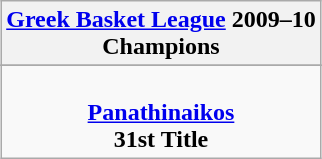<table class="wikitable" style="text-align: center; margin: 0 auto;">
<tr>
<th><a href='#'>Greek Basket League</a> 2009–10<br>Champions</th>
</tr>
<tr>
</tr>
<tr>
<td><br><strong><a href='#'>Panathinaikos</a></strong><br><strong>31st Title</strong></td>
</tr>
</table>
